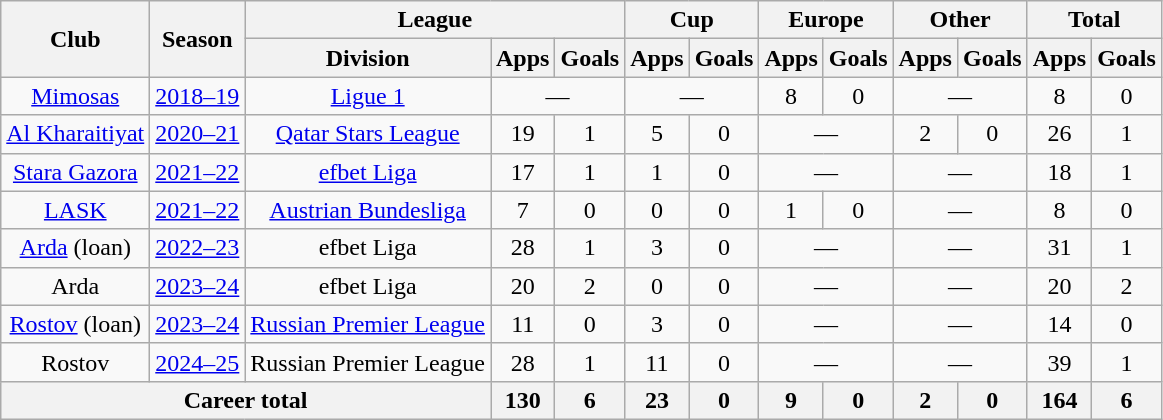<table class="wikitable" style="text-align: center;">
<tr>
<th rowspan="2">Club</th>
<th rowspan="2">Season</th>
<th colspan="3">League</th>
<th colspan="2">Cup</th>
<th colspan="2">Europe</th>
<th colspan="2">Other</th>
<th colspan="2">Total</th>
</tr>
<tr>
<th>Division</th>
<th>Apps</th>
<th>Goals</th>
<th>Apps</th>
<th>Goals</th>
<th>Apps</th>
<th>Goals</th>
<th>Apps</th>
<th>Goals</th>
<th>Apps</th>
<th>Goals</th>
</tr>
<tr>
<td><a href='#'>Mimosas</a></td>
<td><a href='#'>2018–19</a></td>
<td><a href='#'>Ligue 1</a></td>
<td colspan="2">—</td>
<td colspan="2">—</td>
<td>8</td>
<td>0</td>
<td colspan="2">—</td>
<td>8</td>
<td>0</td>
</tr>
<tr>
<td><a href='#'>Al Kharaitiyat</a></td>
<td><a href='#'>2020–21</a></td>
<td><a href='#'>Qatar Stars League</a></td>
<td>19</td>
<td>1</td>
<td>5</td>
<td>0</td>
<td colspan="2">—</td>
<td>2</td>
<td>0</td>
<td>26</td>
<td>1</td>
</tr>
<tr>
<td><a href='#'>Stara Gazora</a></td>
<td><a href='#'>2021–22</a></td>
<td><a href='#'>efbet Liga</a></td>
<td>17</td>
<td>1</td>
<td>1</td>
<td>0</td>
<td colspan="2">—</td>
<td colspan="2">—</td>
<td>18</td>
<td>1</td>
</tr>
<tr>
<td><a href='#'>LASK</a></td>
<td><a href='#'>2021–22</a></td>
<td><a href='#'>Austrian Bundesliga</a></td>
<td>7</td>
<td>0</td>
<td>0</td>
<td>0</td>
<td>1</td>
<td>0</td>
<td colspan="2">—</td>
<td>8</td>
<td>0</td>
</tr>
<tr>
<td><a href='#'>Arda</a> (loan)</td>
<td><a href='#'>2022–23</a></td>
<td>efbet Liga</td>
<td>28</td>
<td>1</td>
<td>3</td>
<td>0</td>
<td colspan="2">—</td>
<td colspan="2">—</td>
<td>31</td>
<td>1</td>
</tr>
<tr>
<td>Arda</td>
<td><a href='#'>2023–24</a></td>
<td>efbet Liga</td>
<td>20</td>
<td>2</td>
<td>0</td>
<td>0</td>
<td colspan="2">—</td>
<td colspan="2">—</td>
<td>20</td>
<td>2</td>
</tr>
<tr>
<td><a href='#'>Rostov</a> (loan)</td>
<td><a href='#'>2023–24</a></td>
<td><a href='#'>Russian Premier League</a></td>
<td>11</td>
<td>0</td>
<td>3</td>
<td>0</td>
<td colspan="2">—</td>
<td colspan="2">—</td>
<td>14</td>
<td>0</td>
</tr>
<tr>
<td>Rostov</td>
<td><a href='#'>2024–25</a></td>
<td>Russian Premier League</td>
<td>28</td>
<td>1</td>
<td>11</td>
<td>0</td>
<td colspan="2">—</td>
<td colspan="2">—</td>
<td>39</td>
<td>1</td>
</tr>
<tr>
<th colspan="3">Career total</th>
<th>130</th>
<th>6</th>
<th>23</th>
<th>0</th>
<th>9</th>
<th>0</th>
<th>2</th>
<th>0</th>
<th>164</th>
<th>6</th>
</tr>
</table>
